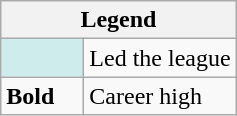<table class="wikitable mw-collapsible mw-collapsed">
<tr>
<th colspan="2">Legend</th>
</tr>
<tr>
<td style="background:#cfecec; width:3em;"></td>
<td>Led the league</td>
</tr>
<tr>
<td><strong>Bold</strong></td>
<td>Career high</td>
</tr>
</table>
